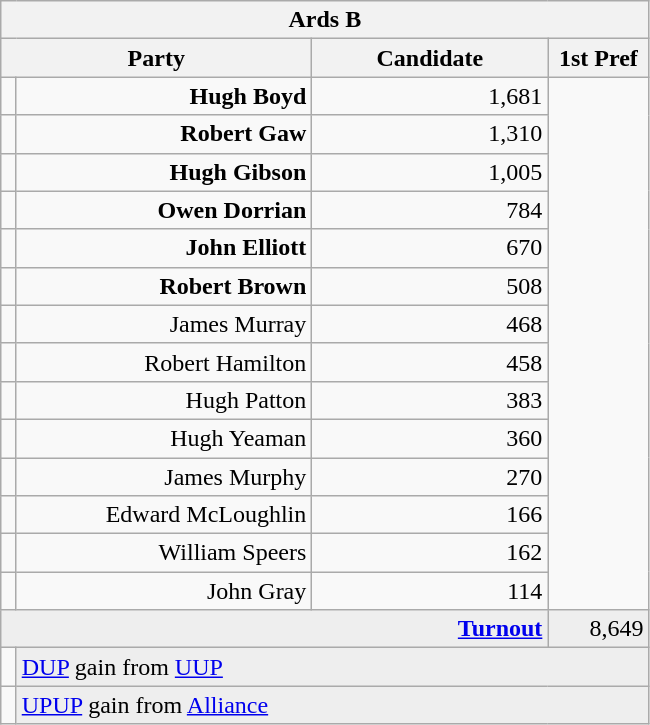<table class="wikitable">
<tr>
<th colspan="4" align="center">Ards B</th>
</tr>
<tr>
<th colspan="2" align="center" width=200>Party</th>
<th width=150>Candidate</th>
<th width=60>1st Pref</th>
</tr>
<tr>
<td></td>
<td align="right"><strong>Hugh Boyd</strong></td>
<td align="right">1,681</td>
</tr>
<tr>
<td></td>
<td align="right"><strong>Robert Gaw</strong></td>
<td align="right">1,310</td>
</tr>
<tr>
<td></td>
<td align="right"><strong>Hugh Gibson</strong></td>
<td align="right">1,005</td>
</tr>
<tr>
<td></td>
<td align="right"><strong>Owen Dorrian</strong></td>
<td align="right">784</td>
</tr>
<tr>
<td></td>
<td align="right"><strong>John Elliott</strong></td>
<td align="right">670</td>
</tr>
<tr>
<td></td>
<td align="right"><strong>Robert Brown</strong></td>
<td align="right">508</td>
</tr>
<tr>
<td></td>
<td align="right">James Murray</td>
<td align="right">468</td>
</tr>
<tr>
<td></td>
<td align="right">Robert Hamilton</td>
<td align="right">458</td>
</tr>
<tr>
<td></td>
<td align="right">Hugh Patton</td>
<td align="right">383</td>
</tr>
<tr>
<td></td>
<td align="right">Hugh Yeaman</td>
<td align="right">360</td>
</tr>
<tr>
<td></td>
<td align="right">James Murphy</td>
<td align="right">270</td>
</tr>
<tr>
<td></td>
<td align="right">Edward McLoughlin</td>
<td align="right">166</td>
</tr>
<tr>
<td></td>
<td align="right">William Speers</td>
<td align="right">162</td>
</tr>
<tr>
<td></td>
<td align="right">John Gray</td>
<td align="right">114</td>
</tr>
<tr bgcolor="EEEEEE">
<td colspan=3 align="right"><strong><a href='#'>Turnout</a></strong></td>
<td align="right">8,649</td>
</tr>
<tr>
<td bgcolor=></td>
<td colspan=3 bgcolor="EEEEEE"><a href='#'>DUP</a> gain from <a href='#'>UUP</a></td>
</tr>
<tr>
<td bgcolor=></td>
<td colspan=3 bgcolor="EEEEEE"><a href='#'>UPUP</a> gain from <a href='#'>Alliance</a></td>
</tr>
</table>
